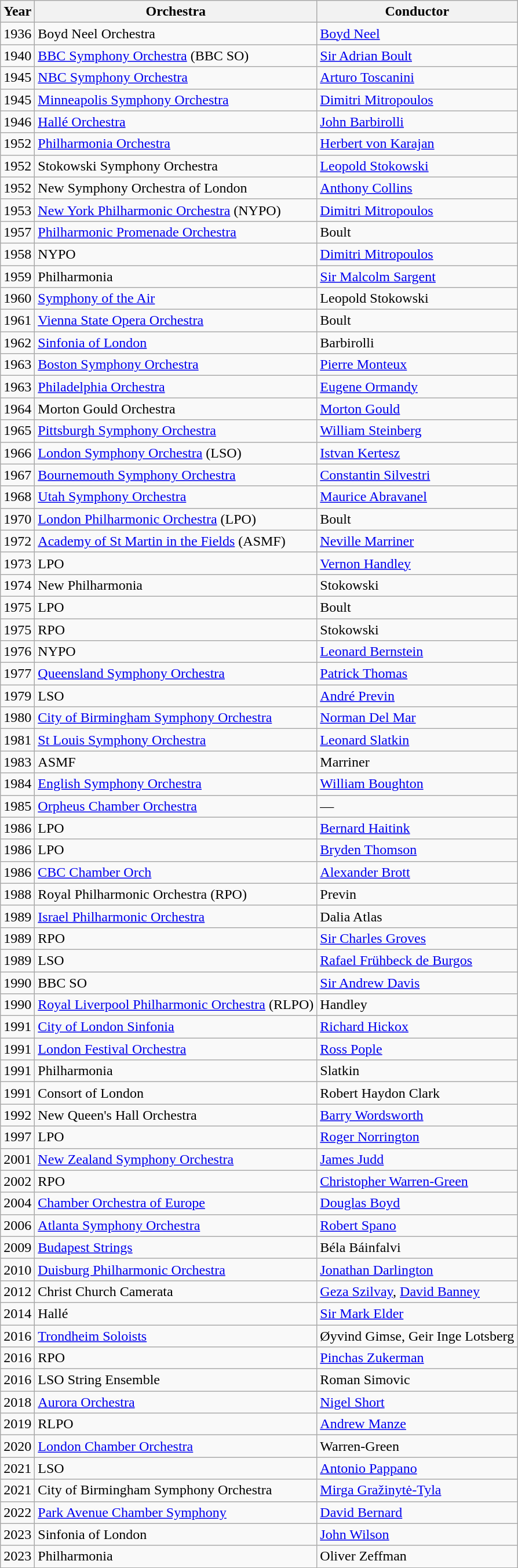<table class="wikitable plainrowheaders" style="text-align: left; margin-right: 0;">
<tr>
<th scope="col">Year</th>
<th scope="col">Orchestra</th>
<th scope="col">Conductor</th>
</tr>
<tr>
<td>1936</td>
<td>Boyd Neel Orchestra</td>
<td><a href='#'>Boyd Neel</a></td>
</tr>
<tr>
<td>1940</td>
<td><a href='#'>BBC Symphony Orchestra</a> (BBC SO)</td>
<td><a href='#'>Sir Adrian Boult</a></td>
</tr>
<tr>
<td>1945</td>
<td><a href='#'>NBC Symphony Orchestra</a></td>
<td><a href='#'>Arturo Toscanini</a></td>
</tr>
<tr>
<td>1945</td>
<td><a href='#'>Minneapolis Symphony Orchestra</a></td>
<td><a href='#'>Dimitri Mitropoulos</a></td>
</tr>
<tr>
<td>1946</td>
<td><a href='#'>Hallé Orchestra</a></td>
<td><a href='#'>John Barbirolli</a></td>
</tr>
<tr>
<td>1952</td>
<td><a href='#'>Philharmonia Orchestra</a></td>
<td><a href='#'>Herbert von Karajan</a></td>
</tr>
<tr>
<td>1952</td>
<td>Stokowski Symphony Orchestra</td>
<td><a href='#'>Leopold Stokowski</a></td>
</tr>
<tr>
<td>1952</td>
<td>New Symphony Orchestra of London</td>
<td><a href='#'>Anthony Collins</a></td>
</tr>
<tr>
<td>1953</td>
<td><a href='#'>New York Philharmonic Orchestra</a> (NYPO)</td>
<td><a href='#'>Dimitri Mitropoulos</a></td>
</tr>
<tr>
<td>1957</td>
<td><a href='#'>Philharmonic Promenade Orchestra</a></td>
<td>Boult</td>
</tr>
<tr>
<td>1958</td>
<td>NYPO</td>
<td><a href='#'>Dimitri Mitropoulos</a></td>
</tr>
<tr>
<td>1959</td>
<td>Philharmonia</td>
<td><a href='#'>Sir Malcolm Sargent</a></td>
</tr>
<tr>
<td>1960</td>
<td><a href='#'>Symphony of the Air</a></td>
<td>Leopold Stokowski</td>
</tr>
<tr>
<td>1961</td>
<td><a href='#'> Vienna State Opera Orchestra</a></td>
<td>Boult</td>
</tr>
<tr>
<td>1962</td>
<td><a href='#'>Sinfonia of London</a></td>
<td>Barbirolli</td>
</tr>
<tr>
<td>1963</td>
<td><a href='#'>Boston Symphony Orchestra</a></td>
<td><a href='#'>Pierre Monteux</a></td>
</tr>
<tr>
<td>1963</td>
<td><a href='#'>Philadelphia Orchestra</a></td>
<td><a href='#'>Eugene Ormandy</a></td>
</tr>
<tr>
<td>1964</td>
<td>Morton Gould Orchestra</td>
<td><a href='#'>Morton Gould</a></td>
</tr>
<tr>
<td>1965</td>
<td><a href='#'>Pittsburgh Symphony Orchestra</a></td>
<td><a href='#'>William Steinberg</a></td>
</tr>
<tr>
<td>1966</td>
<td><a href='#'>London Symphony Orchestra</a> (LSO)</td>
<td><a href='#'>Istvan Kertesz</a></td>
</tr>
<tr>
<td>1967</td>
<td><a href='#'>Bournemouth Symphony Orchestra</a></td>
<td><a href='#'>Constantin Silvestri</a></td>
</tr>
<tr>
<td>1968</td>
<td><a href='#'>Utah Symphony Orchestra</a></td>
<td><a href='#'>Maurice Abravanel</a></td>
</tr>
<tr>
<td>1970</td>
<td><a href='#'>London Philharmonic Orchestra</a> (LPO)</td>
<td>Boult</td>
</tr>
<tr>
<td>1972</td>
<td><a href='#'>Academy of St Martin in the Fields</a> (ASMF)</td>
<td><a href='#'>Neville Marriner</a></td>
</tr>
<tr>
<td>1973</td>
<td>LPO</td>
<td><a href='#'>Vernon Handley</a></td>
</tr>
<tr>
<td>1974</td>
<td>New Philharmonia</td>
<td>Stokowski</td>
</tr>
<tr>
<td>1975</td>
<td>LPO</td>
<td>Boult</td>
</tr>
<tr>
<td>1975</td>
<td>RPO</td>
<td>Stokowski</td>
</tr>
<tr>
<td>1976</td>
<td>NYPO</td>
<td><a href='#'>Leonard Bernstein</a></td>
</tr>
<tr>
<td>1977</td>
<td><a href='#'>Queensland Symphony Orchestra</a></td>
<td><a href='#'>Patrick Thomas</a></td>
</tr>
<tr>
<td>1979</td>
<td>LSO</td>
<td><a href='#'>André Previn</a></td>
</tr>
<tr>
<td>1980</td>
<td><a href='#'>City of Birmingham Symphony Orchestra</a></td>
<td><a href='#'>Norman Del Mar</a></td>
</tr>
<tr>
<td>1981</td>
<td><a href='#'>St Louis Symphony Orchestra</a></td>
<td><a href='#'>Leonard Slatkin</a></td>
</tr>
<tr>
<td>1983</td>
<td>ASMF</td>
<td>Marriner</td>
</tr>
<tr>
<td>1984</td>
<td><a href='#'>English Symphony Orchestra</a></td>
<td><a href='#'>William Boughton</a></td>
</tr>
<tr>
<td>1985</td>
<td><a href='#'>Orpheus Chamber Orchestra</a></td>
<td>—</td>
</tr>
<tr>
<td>1986</td>
<td>LPO</td>
<td><a href='#'>Bernard Haitink</a></td>
</tr>
<tr>
<td>1986</td>
<td>LPO</td>
<td><a href='#'>Bryden Thomson</a></td>
</tr>
<tr>
<td>1986</td>
<td><a href='#'>CBC Chamber Orch</a></td>
<td><a href='#'>Alexander Brott</a></td>
</tr>
<tr>
<td>1988</td>
<td>Royal Philharmonic Orchestra (RPO)</td>
<td>Previn</td>
</tr>
<tr>
<td>1989</td>
<td><a href='#'>Israel Philharmonic Orchestra</a></td>
<td>Dalia Atlas</td>
</tr>
<tr>
<td>1989</td>
<td>RPO</td>
<td><a href='#'>Sir Charles Groves</a></td>
</tr>
<tr>
<td>1989</td>
<td>LSO</td>
<td><a href='#'>Rafael Frühbeck de Burgos</a></td>
</tr>
<tr>
<td>1990</td>
<td>BBC SO</td>
<td><a href='#'>Sir Andrew Davis</a></td>
</tr>
<tr>
<td>1990</td>
<td><a href='#'>Royal Liverpool Philharmonic Orchestra</a> (RLPO)</td>
<td>Handley</td>
</tr>
<tr>
<td>1991</td>
<td><a href='#'>City of London Sinfonia</a></td>
<td><a href='#'>Richard Hickox</a></td>
</tr>
<tr>
<td>1991</td>
<td><a href='#'>London Festival Orchestra</a></td>
<td><a href='#'>Ross Pople</a></td>
</tr>
<tr>
<td>1991</td>
<td>Philharmonia</td>
<td>Slatkin</td>
</tr>
<tr>
<td>1991</td>
<td>Consort of London</td>
<td>Robert Haydon Clark</td>
</tr>
<tr>
<td>1992</td>
<td>New Queen's Hall Orchestra</td>
<td><a href='#'>Barry Wordsworth</a></td>
</tr>
<tr>
<td>1997</td>
<td>LPO</td>
<td><a href='#'>Roger Norrington</a></td>
</tr>
<tr>
<td>2001</td>
<td><a href='#'>New Zealand Symphony Orchestra</a></td>
<td><a href='#'>James Judd</a></td>
</tr>
<tr>
<td>2002</td>
<td>RPO</td>
<td><a href='#'>Christopher Warren-Green</a></td>
</tr>
<tr>
<td>2004</td>
<td><a href='#'>Chamber Orchestra of Europe</a></td>
<td><a href='#'>Douglas Boyd</a></td>
</tr>
<tr>
<td>2006</td>
<td><a href='#'>Atlanta Symphony Orchestra</a></td>
<td><a href='#'>Robert Spano</a></td>
</tr>
<tr>
<td>2009</td>
<td><a href='#'>Budapest Strings</a></td>
<td>Béla Báinfalvi</td>
</tr>
<tr>
<td>2010</td>
<td><a href='#'>Duisburg Philharmonic Orchestra</a></td>
<td><a href='#'>Jonathan Darlington</a></td>
</tr>
<tr>
<td>2012</td>
<td>Christ Church Camerata</td>
<td><a href='#'>Geza Szilvay</a>, <a href='#'>David Banney</a></td>
</tr>
<tr>
<td>2014</td>
<td>Hallé</td>
<td><a href='#'>Sir Mark Elder</a></td>
</tr>
<tr>
<td>2016</td>
<td><a href='#'>Trondheim Soloists</a></td>
<td>Øyvind Gimse, Geir Inge Lotsberg</td>
</tr>
<tr>
<td>2016</td>
<td>RPO</td>
<td><a href='#'>Pinchas Zukerman</a></td>
</tr>
<tr>
<td>2016</td>
<td>LSO String Ensemble</td>
<td>Roman Simovic</td>
</tr>
<tr>
<td>2018</td>
<td><a href='#'>Aurora Orchestra</a></td>
<td><a href='#'>Nigel Short</a></td>
</tr>
<tr>
<td>2019</td>
<td>RLPO</td>
<td><a href='#'>Andrew Manze</a></td>
</tr>
<tr>
<td>2020</td>
<td><a href='#'>London Chamber Orchestra</a></td>
<td>Warren-Green</td>
</tr>
<tr>
<td>2021</td>
<td>LSO</td>
<td><a href='#'>Antonio Pappano</a></td>
</tr>
<tr>
<td>2021</td>
<td>City of Birmingham Symphony Orchestra</td>
<td><a href='#'>Mirga Gražinytė-Tyla</a></td>
</tr>
<tr>
<td>2022</td>
<td><a href='#'>Park Avenue Chamber Symphony</a></td>
<td><a href='#'>David Bernard</a></td>
</tr>
<tr>
<td>2023</td>
<td>Sinfonia of London</td>
<td><a href='#'>John Wilson</a></td>
</tr>
<tr>
<td>2023</td>
<td>Philharmonia</td>
<td>Oliver Zeffman</td>
</tr>
</table>
